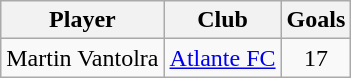<table class="wikitable" style="text-align: center;">
<tr>
<th>Player</th>
<th>Club</th>
<th>Goals</th>
</tr>
<tr>
<td> Martin Vantolra</td>
<td><a href='#'>Atlante FC</a></td>
<td>17</td>
</tr>
</table>
